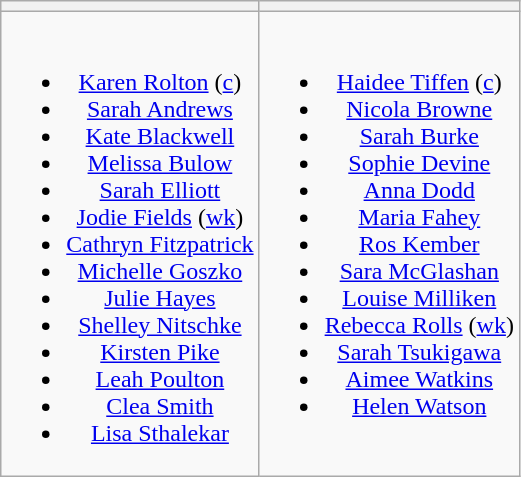<table class="wikitable" style="text-align:center">
<tr>
<th></th>
<th></th>
</tr>
<tr style="vertical-align:top">
<td><br><ul><li><a href='#'>Karen Rolton</a> (<a href='#'>c</a>)</li><li><a href='#'>Sarah Andrews</a></li><li><a href='#'>Kate Blackwell</a></li><li><a href='#'>Melissa Bulow</a></li><li><a href='#'>Sarah Elliott</a></li><li><a href='#'>Jodie Fields</a> (<a href='#'>wk</a>)</li><li><a href='#'>Cathryn Fitzpatrick</a></li><li><a href='#'>Michelle Goszko</a></li><li><a href='#'>Julie Hayes</a></li><li><a href='#'>Shelley Nitschke</a></li><li><a href='#'>Kirsten Pike</a></li><li><a href='#'>Leah Poulton</a></li><li><a href='#'>Clea Smith</a></li><li><a href='#'>Lisa Sthalekar</a></li></ul></td>
<td><br><ul><li><a href='#'>Haidee Tiffen</a> (<a href='#'>c</a>)</li><li><a href='#'>Nicola Browne</a></li><li><a href='#'>Sarah Burke</a></li><li><a href='#'>Sophie Devine</a></li><li><a href='#'>Anna Dodd</a></li><li><a href='#'>Maria Fahey</a></li><li><a href='#'>Ros Kember</a></li><li><a href='#'>Sara McGlashan</a></li><li><a href='#'>Louise Milliken</a></li><li><a href='#'>Rebecca Rolls</a> (<a href='#'>wk</a>)</li><li><a href='#'>Sarah Tsukigawa</a></li><li><a href='#'>Aimee Watkins</a></li><li><a href='#'>Helen Watson</a></li></ul></td>
</tr>
</table>
